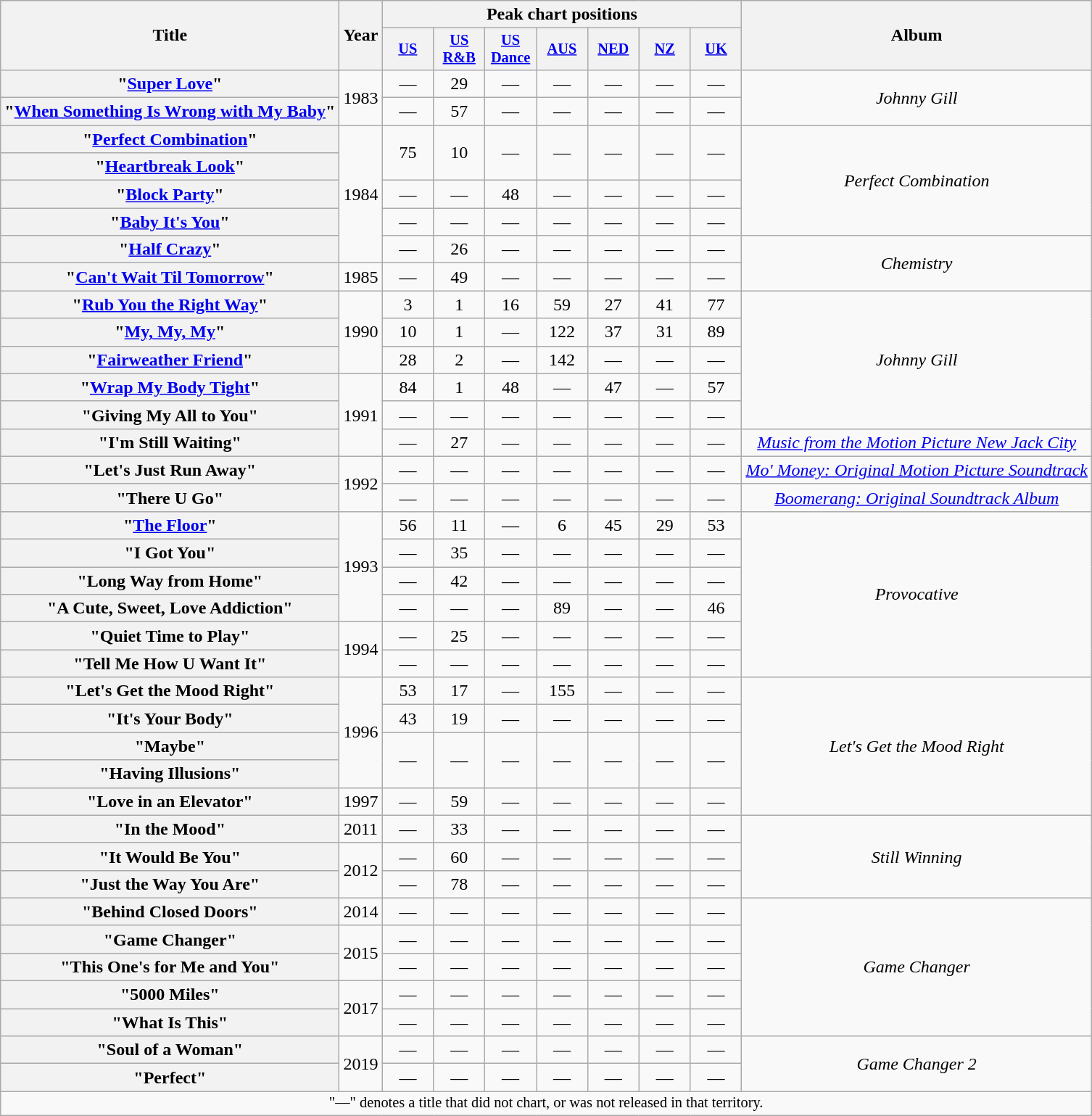<table class="wikitable plainrowheaders" style="text-align:center">
<tr>
<th scope="col" rowspan="2">Title</th>
<th scope="col" rowspan="2">Year</th>
<th scope="col" colspan="7">Peak chart positions</th>
<th scope="col" rowspan="2">Album</th>
</tr>
<tr>
<th scope="col" style="width:3em;font-size:85%"><a href='#'>US</a><br></th>
<th scope="col" style="width:3em;font-size:85%"><a href='#'>US<br>R&B</a><br></th>
<th scope="col" style="width:3em;font-size:85%"><a href='#'>US<br>Dance</a><br></th>
<th scope="col" style="width:3em;font-size:85%"><a href='#'>AUS</a><br></th>
<th scope="col" style="width:3em;font-size:85%"><a href='#'>NED</a><br></th>
<th scope="col" style="width:3em;font-size:85%"><a href='#'>NZ</a><br></th>
<th scope="col" style="width:3em;font-size:85%"><a href='#'>UK</a><br></th>
</tr>
<tr>
<th scope="row">"<a href='#'>Super Love</a>"</th>
<td rowspan=2>1983</td>
<td>—</td>
<td>29</td>
<td>—</td>
<td>—</td>
<td>—</td>
<td>—</td>
<td>—</td>
<td valign=center rowspan=2><em>Johnny Gill</em> </td>
</tr>
<tr>
<th scope="row">"<a href='#'>When Something Is Wrong with My Baby</a>"</th>
<td>—</td>
<td>57</td>
<td>—</td>
<td>—</td>
<td>—</td>
<td>—</td>
<td>—</td>
</tr>
<tr>
<th scope="row">"<a href='#'>Perfect Combination</a>" </th>
<td rowspan=5>1984</td>
<td rowspan=2>75</td>
<td rowspan=2>10</td>
<td rowspan=2>—</td>
<td rowspan=2>—</td>
<td rowspan=2>—</td>
<td rowspan=2>—</td>
<td rowspan=2>—</td>
<td rowspan=4><em>Perfect Combination</em></td>
</tr>
<tr>
<th scope="row">"<a href='#'>Heartbreak Look</a>" </th>
</tr>
<tr>
<th scope="row">"<a href='#'>Block Party</a>" </th>
<td>—</td>
<td>—</td>
<td>48</td>
<td>—</td>
<td>—</td>
<td>—</td>
<td>—</td>
</tr>
<tr>
<th scope="row">"<a href='#'>Baby It's You</a>" </th>
<td>—</td>
<td>—</td>
<td>—</td>
<td>—</td>
<td>—</td>
<td>—</td>
<td>—</td>
</tr>
<tr>
<th scope="row">"<a href='#'>Half Crazy</a>"</th>
<td>—</td>
<td>26</td>
<td>—</td>
<td>—</td>
<td>—</td>
<td>—</td>
<td>—</td>
<td rowspan=2><em>Chemistry</em></td>
</tr>
<tr>
<th scope="row">"<a href='#'>Can't Wait Til Tomorrow</a>"</th>
<td>1985</td>
<td>—</td>
<td>49</td>
<td>—</td>
<td>—</td>
<td>—</td>
<td>—</td>
<td>—</td>
</tr>
<tr>
<th scope="row">"<a href='#'>Rub You the Right Way</a>"</th>
<td rowspan=3>1990</td>
<td>3</td>
<td>1</td>
<td>16</td>
<td>59</td>
<td>27</td>
<td>41</td>
<td>77</td>
<td rowspan=5><em>Johnny Gill</em> </td>
</tr>
<tr>
<th scope="row">"<a href='#'>My, My, My</a>"</th>
<td>10</td>
<td>1</td>
<td>—</td>
<td>122</td>
<td>37</td>
<td>31</td>
<td>89</td>
</tr>
<tr>
<th scope="row">"<a href='#'>Fairweather Friend</a>"</th>
<td>28</td>
<td>2</td>
<td>—</td>
<td>142</td>
<td>—</td>
<td>—</td>
<td>—</td>
</tr>
<tr>
<th scope="row">"<a href='#'>Wrap My Body Tight</a>"</th>
<td rowspan=3>1991</td>
<td>84</td>
<td>1</td>
<td>48</td>
<td>—</td>
<td>47</td>
<td>—</td>
<td>57</td>
</tr>
<tr>
<th scope="row">"Giving My All to You"</th>
<td>—</td>
<td>—</td>
<td>—</td>
<td>—</td>
<td>—</td>
<td>—</td>
<td>—</td>
</tr>
<tr>
<th scope="row">"I'm Still Waiting"</th>
<td>—</td>
<td>27</td>
<td>—</td>
<td>—</td>
<td>—</td>
<td>—</td>
<td>—</td>
<td><em><a href='#'>Music from the Motion Picture New Jack City</a></em></td>
</tr>
<tr>
<th scope="row">"Let's Just Run Away"</th>
<td rowspan=2>1992</td>
<td>—</td>
<td>—</td>
<td>—</td>
<td>—</td>
<td>—</td>
<td>—</td>
<td>—</td>
<td><em><a href='#'>Mo' Money: Original Motion Picture Soundtrack</a></em></td>
</tr>
<tr>
<th scope="row">"There U Go"</th>
<td>—</td>
<td>—</td>
<td>—</td>
<td>—</td>
<td>—</td>
<td>—</td>
<td>—</td>
<td><em><a href='#'>Boomerang: Original Soundtrack Album</a></em></td>
</tr>
<tr>
<th scope="row">"<a href='#'>The Floor</a>"</th>
<td rowspan=4>1993</td>
<td>56</td>
<td>11</td>
<td>—</td>
<td>6</td>
<td>45</td>
<td>29</td>
<td>53</td>
<td rowspan=6><em>Provocative</em></td>
</tr>
<tr>
<th scope="row">"I Got You"</th>
<td>—</td>
<td>35</td>
<td>—</td>
<td>—</td>
<td>—</td>
<td>—</td>
<td>—</td>
</tr>
<tr>
<th scope="row">"Long Way from Home"</th>
<td>—</td>
<td>42</td>
<td>—</td>
<td>—</td>
<td>—</td>
<td>—</td>
<td>—</td>
</tr>
<tr>
<th scope="row">"A Cute, Sweet, Love Addiction"</th>
<td>—</td>
<td>—</td>
<td>—</td>
<td>89</td>
<td>—</td>
<td>—</td>
<td>46</td>
</tr>
<tr>
<th scope="row">"Quiet Time to Play"</th>
<td rowspan=2>1994</td>
<td>—</td>
<td>25</td>
<td>—</td>
<td>—</td>
<td>—</td>
<td>—</td>
<td>—</td>
</tr>
<tr>
<th scope="row">"Tell Me How U Want It"</th>
<td>—</td>
<td>—</td>
<td>—</td>
<td>—</td>
<td>—</td>
<td>—</td>
<td>—</td>
</tr>
<tr>
<th scope="row">"Let's Get the Mood Right"</th>
<td rowspan=4>1996</td>
<td>53</td>
<td>17</td>
<td>—</td>
<td>155</td>
<td>—</td>
<td>—</td>
<td>—</td>
<td rowspan=5><em>Let's Get the Mood Right</em></td>
</tr>
<tr>
<th scope="row">"It's Your Body"</th>
<td>43</td>
<td>19</td>
<td>—</td>
<td>—</td>
<td>—</td>
<td>—</td>
<td>—</td>
</tr>
<tr>
<th scope="row">"Maybe"</th>
<td rowspan=2>—</td>
<td rowspan=2>—</td>
<td rowspan=2>—</td>
<td rowspan=2>—</td>
<td rowspan=2>—</td>
<td rowspan=2>—</td>
<td rowspan=2>—</td>
</tr>
<tr>
<th scope="row">"Having Illusions"</th>
</tr>
<tr>
<th scope="row">"Love in an Elevator"</th>
<td>1997</td>
<td>—</td>
<td>59</td>
<td>—</td>
<td>—</td>
<td>—</td>
<td>—</td>
<td>—</td>
</tr>
<tr>
<th scope="row">"In the Mood"</th>
<td>2011</td>
<td>—</td>
<td>33</td>
<td>—</td>
<td>—</td>
<td>—</td>
<td>—</td>
<td>—</td>
<td rowspan=3><em>Still Winning</em></td>
</tr>
<tr>
<th scope="row">"It Would Be You"</th>
<td rowspan=2>2012</td>
<td>—</td>
<td>60</td>
<td>—</td>
<td>—</td>
<td>—</td>
<td>—</td>
<td>—</td>
</tr>
<tr>
<th scope="row">"Just the Way You Are"</th>
<td>—</td>
<td>78</td>
<td>—</td>
<td>—</td>
<td>—</td>
<td>—</td>
<td>—</td>
</tr>
<tr>
<th scope="row">"Behind Closed Doors"</th>
<td>2014</td>
<td>—</td>
<td>—</td>
<td>—</td>
<td>—</td>
<td>—</td>
<td>—</td>
<td>—</td>
<td rowspan="5"><em>Game Changer</em></td>
</tr>
<tr>
<th scope="row">"Game Changer"</th>
<td rowspan=2>2015</td>
<td>—</td>
<td>—</td>
<td>—</td>
<td>—</td>
<td>—</td>
<td>—</td>
<td>—</td>
</tr>
<tr>
<th scope="row">"This One's for Me and You"<br></th>
<td>—</td>
<td>—</td>
<td>—</td>
<td>—</td>
<td>—</td>
<td>—</td>
<td>—</td>
</tr>
<tr>
<th scope="row">"5000 Miles" </th>
<td rowspan="2">2017</td>
<td>—</td>
<td>—</td>
<td>—</td>
<td>—</td>
<td>—</td>
<td>—</td>
<td>—</td>
</tr>
<tr>
<th scope="row">"What Is This"</th>
<td>—</td>
<td>—</td>
<td>—</td>
<td>—</td>
<td>—</td>
<td>—</td>
<td>—</td>
</tr>
<tr>
<th scope="row">"Soul of a Woman"</th>
<td rowspan="2">2019</td>
<td>—</td>
<td>—</td>
<td>—</td>
<td>—</td>
<td>—</td>
<td>—</td>
<td>—</td>
<td rowspan="2"><em>Game Changer 2</em></td>
</tr>
<tr>
<th scope="row">"Perfect" </th>
<td>—</td>
<td>—</td>
<td>—</td>
<td>—</td>
<td>—</td>
<td>—</td>
<td>—</td>
</tr>
<tr>
<td colspan="15" style="font-size:85%">"—" denotes a title that did not chart, or was not released in that territory.</td>
</tr>
</table>
